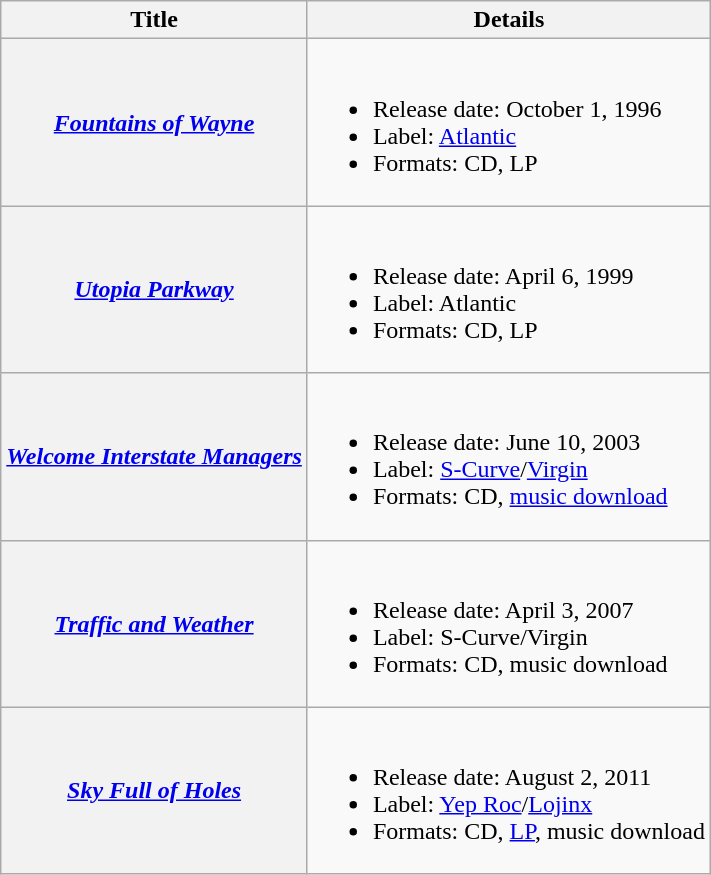<table class="wikitable">
<tr>
<th>Title</th>
<th>Details</th>
</tr>
<tr>
<th><em><a href='#'>Fountains of Wayne</a></em></th>
<td><br><ul><li>Release date: October 1, 1996</li><li>Label: <a href='#'>Atlantic</a></li><li>Formats: CD, LP</li></ul></td>
</tr>
<tr>
<th><em><a href='#'>Utopia Parkway</a></em></th>
<td><br><ul><li>Release date: April 6, 1999</li><li>Label: Atlantic</li><li>Formats: CD, LP</li></ul></td>
</tr>
<tr>
<th><em><a href='#'>Welcome Interstate Managers</a></em></th>
<td><br><ul><li>Release date: June 10, 2003</li><li>Label: <a href='#'>S-Curve</a>/<a href='#'>Virgin</a></li><li>Formats: CD, <a href='#'>music download</a></li></ul></td>
</tr>
<tr>
<th><em><a href='#'>Traffic and Weather</a></em></th>
<td><br><ul><li>Release date: April 3, 2007</li><li>Label: S-Curve/Virgin</li><li>Formats: CD, music download</li></ul></td>
</tr>
<tr>
<th><em><a href='#'>Sky Full of Holes</a></em></th>
<td><br><ul><li>Release date: August 2, 2011</li><li>Label: <a href='#'>Yep Roc</a>/<a href='#'>Lojinx</a></li><li>Formats: CD, <a href='#'>LP</a>, music download</li></ul></td>
</tr>
</table>
